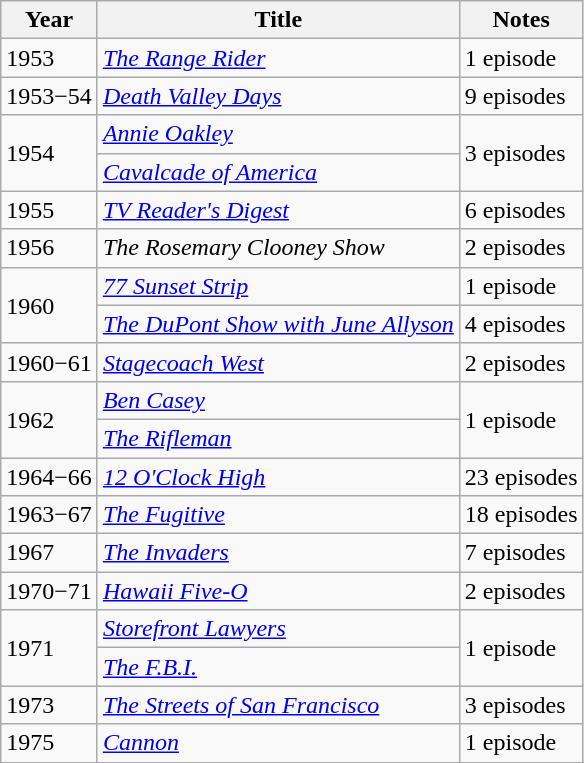<table class="wikitable">
<tr>
<th>Year</th>
<th>Title</th>
<th>Notes</th>
</tr>
<tr>
<td>1953</td>
<td><em><a href='#'>The Range Rider</a></em></td>
<td>1 episode</td>
</tr>
<tr>
<td>1953−54</td>
<td><em><a href='#'>Death Valley Days</a></em></td>
<td>9 episodes</td>
</tr>
<tr>
<td rowspan=2>1954</td>
<td><em><a href='#'>Annie Oakley</a></em></td>
<td rowspan=2>3 episodes</td>
</tr>
<tr>
<td><em><a href='#'>Cavalcade of America</a></em></td>
</tr>
<tr>
<td>1955</td>
<td><em><a href='#'>TV Reader's Digest</a></em></td>
<td>6 episodes</td>
</tr>
<tr>
<td>1956</td>
<td><em>The Rosemary Clooney Show</em></td>
<td>2 episodes</td>
</tr>
<tr>
<td rowspan=2>1960</td>
<td><em><a href='#'>77 Sunset Strip</a></em></td>
<td>1 episode</td>
</tr>
<tr>
<td><em><a href='#'>The DuPont Show with June Allyson</a></em></td>
<td>4 episodes</td>
</tr>
<tr>
<td>1960−61</td>
<td><em><a href='#'>Stagecoach West</a></em></td>
<td>2 episodes</td>
</tr>
<tr>
<td rowspan=2>1962</td>
<td><em><a href='#'>Ben Casey</a></em></td>
<td rowspan=2>1 episode</td>
</tr>
<tr>
<td><em><a href='#'>The Rifleman</a></em></td>
</tr>
<tr>
<td>1964−66</td>
<td><em><a href='#'>12 O'Clock High</a></em></td>
<td>23 episodes</td>
</tr>
<tr>
<td>1963−67</td>
<td><em><a href='#'>The Fugitive</a></em></td>
<td>18 episodes</td>
</tr>
<tr>
<td>1967</td>
<td><em><a href='#'>The Invaders</a></em></td>
<td>7 episodes</td>
</tr>
<tr>
<td>1970−71</td>
<td><em><a href='#'>Hawaii Five-O</a></em></td>
<td>2 episodes</td>
</tr>
<tr>
<td rowspan=2>1971</td>
<td><em><a href='#'>Storefront Lawyers</a></em></td>
<td rowspan=2>1 episode</td>
</tr>
<tr>
<td><em><a href='#'>The F.B.I.</a></em></td>
</tr>
<tr>
<td>1973</td>
<td><em><a href='#'>The Streets of San Francisco</a></em></td>
<td>3 episodes</td>
</tr>
<tr>
<td>1975</td>
<td><em><a href='#'>Cannon</a></em></td>
<td>1 episode</td>
</tr>
</table>
